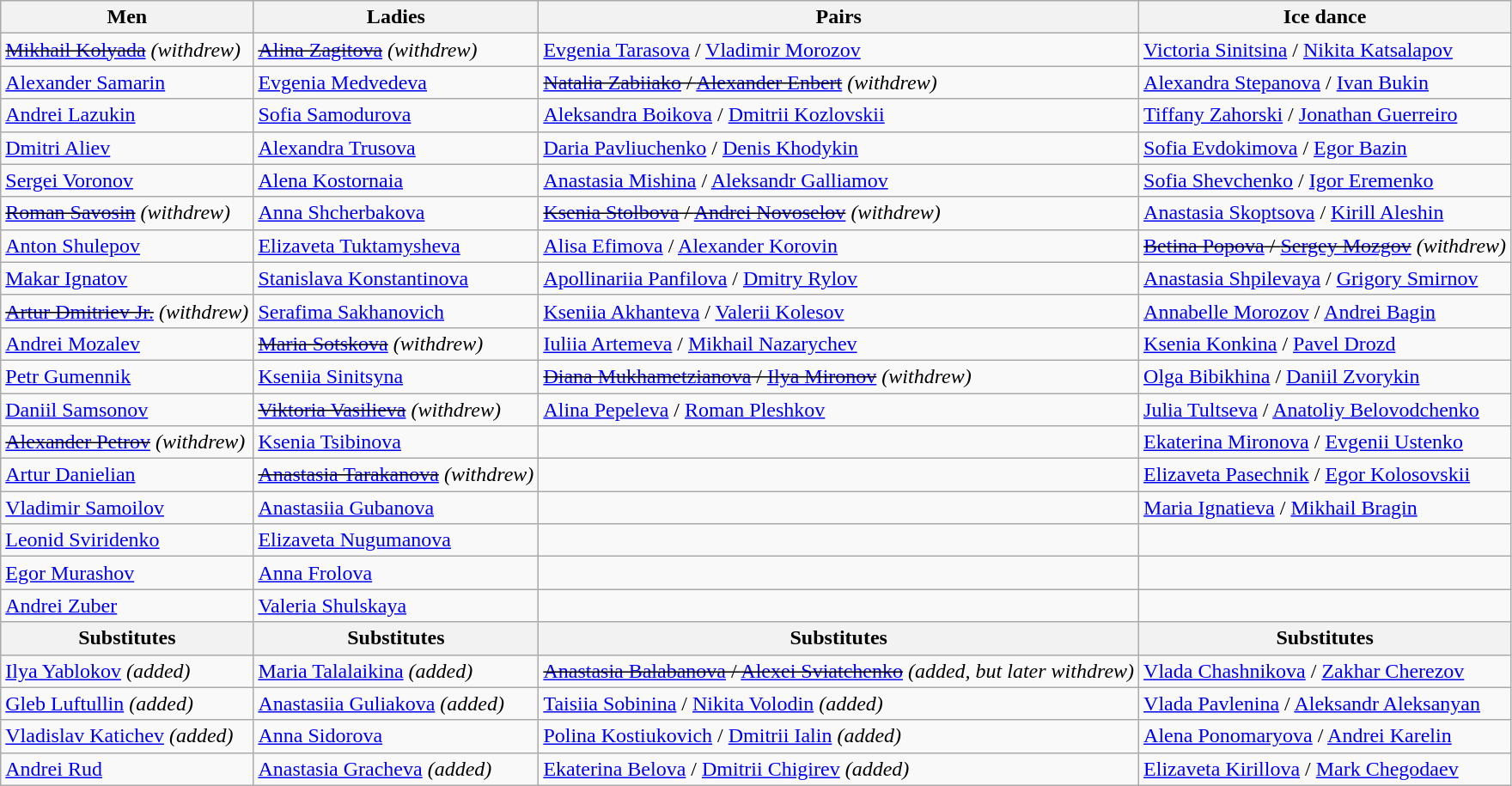<table class="wikitable">
<tr>
<th>Men</th>
<th>Ladies</th>
<th>Pairs</th>
<th>Ice dance</th>
</tr>
<tr>
<td><s><a href='#'>Mikhail Kolyada</a></s> <em>(withdrew)</em></td>
<td><s><a href='#'>Alina Zagitova</a></s> <em>(withdrew)</em></td>
<td><a href='#'>Evgenia Tarasova</a> / <a href='#'>Vladimir Morozov</a></td>
<td><a href='#'>Victoria Sinitsina</a> / <a href='#'>Nikita Katsalapov</a></td>
</tr>
<tr>
<td><a href='#'>Alexander Samarin</a></td>
<td><a href='#'>Evgenia Medvedeva</a></td>
<td><s><a href='#'>Natalia Zabiiako</a> / <a href='#'>Alexander Enbert</a></s> <em>(withdrew)</em></td>
<td><a href='#'>Alexandra Stepanova</a> / <a href='#'>Ivan Bukin</a></td>
</tr>
<tr>
<td><a href='#'>Andrei Lazukin</a></td>
<td><a href='#'>Sofia Samodurova</a></td>
<td><a href='#'>Aleksandra Boikova</a> / <a href='#'>Dmitrii Kozlovskii</a></td>
<td><a href='#'>Tiffany Zahorski</a> / <a href='#'>Jonathan Guerreiro</a></td>
</tr>
<tr>
<td><a href='#'>Dmitri Aliev</a></td>
<td><a href='#'>Alexandra Trusova</a></td>
<td><a href='#'>Daria Pavliuchenko</a> / <a href='#'>Denis Khodykin</a></td>
<td><a href='#'>Sofia Evdokimova</a> / <a href='#'>Egor Bazin</a></td>
</tr>
<tr>
<td><a href='#'>Sergei Voronov</a></td>
<td><a href='#'>Alena Kostornaia</a></td>
<td><a href='#'>Anastasia Mishina</a> / <a href='#'>Aleksandr Galliamov</a></td>
<td><a href='#'>Sofia Shevchenko</a> / <a href='#'>Igor Eremenko</a></td>
</tr>
<tr>
<td><s><a href='#'>Roman Savosin</a></s> <em>(withdrew)</em></td>
<td><a href='#'>Anna Shcherbakova</a></td>
<td><s><a href='#'>Ksenia Stolbova</a> / <a href='#'>Andrei Novoselov</a></s> <em>(withdrew)</em></td>
<td><a href='#'>Anastasia Skoptsova</a> / <a href='#'>Kirill Aleshin</a></td>
</tr>
<tr>
<td><a href='#'>Anton Shulepov</a></td>
<td><a href='#'>Elizaveta Tuktamysheva</a></td>
<td><a href='#'>Alisa Efimova</a> / <a href='#'>Alexander Korovin</a></td>
<td><s><a href='#'>Betina Popova</a> / <a href='#'>Sergey Mozgov</a></s> <em>(withdrew)</em></td>
</tr>
<tr>
<td><a href='#'>Makar Ignatov</a></td>
<td><a href='#'>Stanislava Konstantinova</a></td>
<td><a href='#'>Apollinariia Panfilova</a> / <a href='#'>Dmitry Rylov</a></td>
<td><a href='#'>Anastasia Shpilevaya</a> / <a href='#'>Grigory Smirnov</a></td>
</tr>
<tr>
<td><s><a href='#'>Artur Dmitriev Jr.</a></s> <em>(withdrew)</em></td>
<td><a href='#'>Serafima Sakhanovich</a></td>
<td><a href='#'>Kseniia Akhanteva</a> / <a href='#'>Valerii Kolesov</a></td>
<td><a href='#'>Annabelle Morozov</a> / <a href='#'>Andrei Bagin</a></td>
</tr>
<tr>
<td><a href='#'>Andrei Mozalev</a></td>
<td><s><a href='#'>Maria Sotskova</a></s> <em>(withdrew)</em></td>
<td><a href='#'>Iuliia Artemeva</a> / <a href='#'>Mikhail Nazarychev</a></td>
<td><a href='#'>Ksenia Konkina</a> / <a href='#'>Pavel Drozd</a></td>
</tr>
<tr>
<td><a href='#'>Petr Gumennik</a></td>
<td><a href='#'>Kseniia Sinitsyna</a></td>
<td><s><a href='#'>Diana Mukhametzianova</a> / <a href='#'>Ilya Mironov</a></s> <em>(withdrew)</em></td>
<td><a href='#'>Olga Bibikhina</a> / <a href='#'>Daniil Zvorykin</a></td>
</tr>
<tr>
<td><a href='#'>Daniil Samsonov</a></td>
<td><s><a href='#'>Viktoria Vasilieva</a></s> <em>(withdrew)</em></td>
<td><a href='#'>Alina Pepeleva</a> / <a href='#'>Roman Pleshkov</a></td>
<td><a href='#'>Julia Tultseva</a> / <a href='#'>Anatoliy Belovodchenko</a></td>
</tr>
<tr>
<td><s><a href='#'>Alexander Petrov</a></s> <em>(withdrew)</em></td>
<td><a href='#'>Ksenia Tsibinova</a></td>
<td></td>
<td><a href='#'>Ekaterina Mironova</a> / <a href='#'>Evgenii Ustenko</a></td>
</tr>
<tr>
<td><a href='#'>Artur Danielian</a></td>
<td><s><a href='#'>Anastasia Tarakanova</a></s> <em>(withdrew)</em></td>
<td></td>
<td><a href='#'>Elizaveta Pasechnik</a> / <a href='#'>Egor Kolosovskii</a></td>
</tr>
<tr>
<td><a href='#'>Vladimir Samoilov</a></td>
<td><a href='#'>Anastasiia Gubanova</a></td>
<td></td>
<td><a href='#'>Maria Ignatieva</a> / <a href='#'>Mikhail Bragin</a></td>
</tr>
<tr>
<td><a href='#'>Leonid Sviridenko</a></td>
<td><a href='#'>Elizaveta Nugumanova</a></td>
<td></td>
<td></td>
</tr>
<tr>
<td><a href='#'>Egor Murashov</a></td>
<td><a href='#'>Anna Frolova</a></td>
<td></td>
<td></td>
</tr>
<tr>
<td><a href='#'>Andrei Zuber</a></td>
<td><a href='#'>Valeria Shulskaya</a></td>
<td></td>
<td></td>
</tr>
<tr>
<th>Substitutes</th>
<th>Substitutes</th>
<th>Substitutes</th>
<th>Substitutes</th>
</tr>
<tr>
<td><a href='#'>Ilya Yablokov</a> <em>(added)</em></td>
<td><a href='#'>Maria Talalaikina</a> <em>(added)</em></td>
<td><s><a href='#'>Anastasia Balabanova</a> / <a href='#'>Alexei Sviatchenko</a></s> <em>(added, but later withdrew)</em></td>
<td><a href='#'>Vlada Chashnikova</a> / <a href='#'>Zakhar Cherezov</a></td>
</tr>
<tr>
<td><a href='#'>Gleb Luftullin</a> <em>(added)</em></td>
<td><a href='#'>Anastasiia Guliakova</a> <em>(added)</em></td>
<td><a href='#'>Taisiia Sobinina</a> / <a href='#'>Nikita Volodin</a> <em>(added)</em></td>
<td><a href='#'>Vlada Pavlenina</a> / <a href='#'>Aleksandr Aleksanyan</a></td>
</tr>
<tr>
<td><a href='#'>Vladislav Katichev</a> <em>(added)</em></td>
<td><a href='#'>Anna Sidorova</a></td>
<td><a href='#'>Polina Kostiukovich</a> / <a href='#'>Dmitrii Ialin</a> <em>(added)</em></td>
<td><a href='#'>Alena Ponomaryova</a> / <a href='#'>Andrei Karelin</a></td>
</tr>
<tr>
<td><a href='#'>Andrei Rud</a></td>
<td><a href='#'>Anastasia Gracheva</a> <em>(added)</em></td>
<td><a href='#'>Ekaterina Belova</a> / <a href='#'>Dmitrii Chigirev</a> <em>(added)</em></td>
<td><a href='#'>Elizaveta Kirillova</a> / <a href='#'>Mark Chegodaev</a></td>
</tr>
</table>
